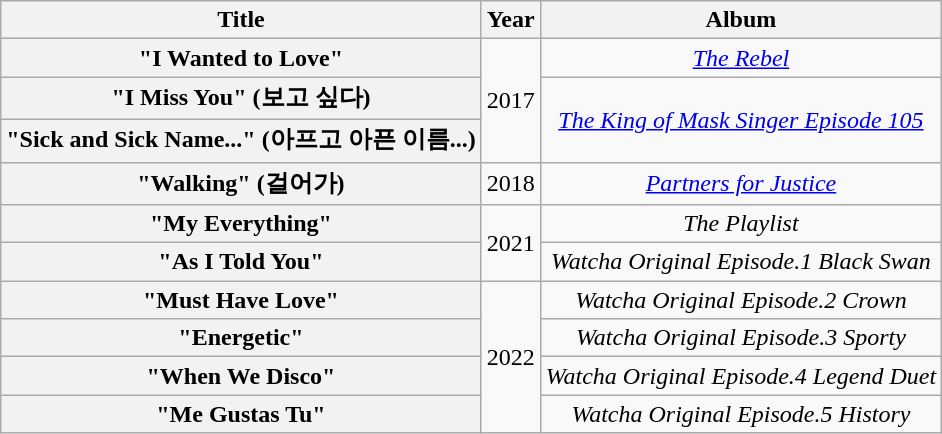<table class="wikitable plainrowheaders" style="text-align:center">
<tr>
<th scope="col">Title</th>
<th scope="col">Year</th>
<th scope="col">Album</th>
</tr>
<tr>
<th scope="row">"I Wanted to Love"</th>
<td rowspan="3">2017</td>
<td><em><a href='#'>The Rebel</a></em></td>
</tr>
<tr>
<th scope="row">"I Miss You" (보고 싶다)<br></th>
<td rowspan="2"><em><a href='#'>The King of Mask Singer Episode 105</a></em></td>
</tr>
<tr>
<th scope="row">"Sick and Sick Name..." (아프고 아픈 이름...)</th>
</tr>
<tr>
<th scope="row">"Walking" (걸어가)</th>
<td>2018</td>
<td><em><a href='#'>Partners for Justice</a></em></td>
</tr>
<tr>
<th scope="row">"My Everything"</th>
<td rowspan="2">2021</td>
<td><em>The Playlist</em></td>
</tr>
<tr>
<th scope="row">"As I Told You" <br></th>
<td><em>Watcha Original <Double Trouble> Episode.1 Black Swan</em></td>
</tr>
<tr>
<th scope="row">"Must Have Love" <br></th>
<td rowspan="4">2022</td>
<td><em>Watcha Original <Double Trouble> Episode.2 Crown</em></td>
</tr>
<tr>
<th scope="row">"Energetic" <br></th>
<td><em>Watcha Original <Double Trouble> Episode.3 Sporty </em></td>
</tr>
<tr>
<th scope="row">"When We Disco" <br></th>
<td><em>Watcha Original <Double Trouble> Episode.4 Legend Duet </em></td>
</tr>
<tr>
<th scope="row">"Me Gustas Tu" <br></th>
<td><em>Watcha Original <Double Trouble> Episode.5 History </em></td>
</tr>
</table>
